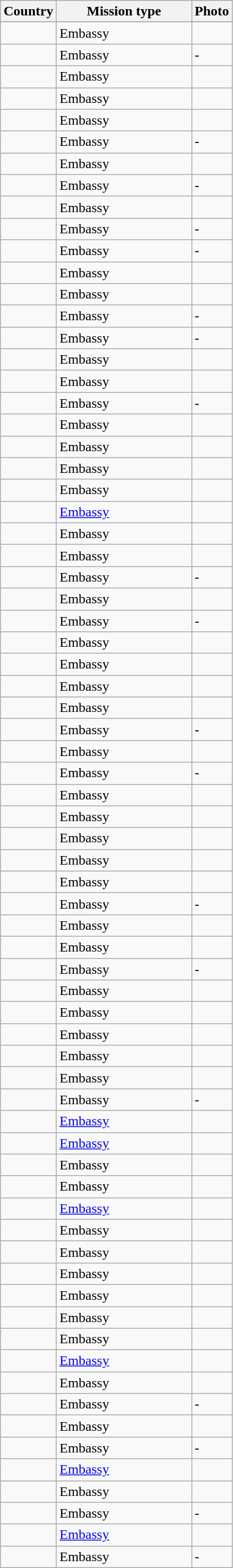<table class="wikitable sortable">
<tr valign="middle">
<th>Country</th>
<th width=150px>Mission type</th>
<th>Photo</th>
</tr>
<tr style="font-weight:bold; background-color: #DDDDDD">
</tr>
<tr>
<td></td>
<td>Embassy</td>
<td></td>
</tr>
<tr>
<td></td>
<td>Embassy</td>
<td>-</td>
</tr>
<tr>
<td></td>
<td>Embassy</td>
<td></td>
</tr>
<tr>
<td></td>
<td>Embassy</td>
<td></td>
</tr>
<tr>
<td></td>
<td>Embassy</td>
<td></td>
</tr>
<tr>
<td></td>
<td>Embassy</td>
<td>-</td>
</tr>
<tr>
<td></td>
<td>Embassy</td>
<td></td>
</tr>
<tr>
<td></td>
<td>Embassy</td>
<td>-</td>
</tr>
<tr>
<td></td>
<td>Embassy</td>
<td></td>
</tr>
<tr>
<td></td>
<td>Embassy</td>
<td>-</td>
</tr>
<tr>
<td></td>
<td>Embassy</td>
<td>-</td>
</tr>
<tr>
<td></td>
<td>Embassy</td>
<td></td>
</tr>
<tr>
<td></td>
<td>Embassy</td>
<td></td>
</tr>
<tr>
<td></td>
<td>Embassy</td>
<td>-</td>
</tr>
<tr>
<td></td>
<td>Embassy</td>
<td>-</td>
</tr>
<tr>
<td></td>
<td>Embassy</td>
<td></td>
</tr>
<tr>
<td></td>
<td>Embassy</td>
<td></td>
</tr>
<tr>
<td></td>
<td>Embassy</td>
<td>-</td>
</tr>
<tr>
<td></td>
<td>Embassy</td>
<td></td>
</tr>
<tr>
<td></td>
<td>Embassy</td>
<td></td>
</tr>
<tr>
<td></td>
<td>Embassy</td>
<td></td>
</tr>
<tr>
<td></td>
<td>Embassy</td>
<td></td>
</tr>
<tr>
<td></td>
<td><a href='#'>Embassy</a></td>
<td></td>
</tr>
<tr>
<td></td>
<td>Embassy</td>
<td></td>
</tr>
<tr>
<td></td>
<td>Embassy</td>
<td></td>
</tr>
<tr>
<td></td>
<td>Embassy</td>
<td>-</td>
</tr>
<tr>
<td></td>
<td>Embassy</td>
<td></td>
</tr>
<tr>
<td></td>
<td>Embassy</td>
<td>-</td>
</tr>
<tr>
<td></td>
<td>Embassy</td>
<td></td>
</tr>
<tr>
<td></td>
<td>Embassy</td>
<td></td>
</tr>
<tr>
<td></td>
<td>Embassy</td>
<td></td>
</tr>
<tr>
<td></td>
<td>Embassy</td>
<td></td>
</tr>
<tr>
<td></td>
<td>Embassy</td>
<td>-</td>
</tr>
<tr>
<td></td>
<td>Embassy</td>
<td></td>
</tr>
<tr>
<td></td>
<td>Embassy</td>
<td>-</td>
</tr>
<tr>
<td></td>
<td>Embassy</td>
<td></td>
</tr>
<tr>
<td></td>
<td>Embassy</td>
<td></td>
</tr>
<tr>
<td></td>
<td>Embassy</td>
<td></td>
</tr>
<tr>
<td></td>
<td>Embassy</td>
<td></td>
</tr>
<tr>
<td></td>
<td>Embassy</td>
<td></td>
</tr>
<tr>
<td></td>
<td>Embassy</td>
<td>-</td>
</tr>
<tr>
<td></td>
<td>Embassy</td>
<td></td>
</tr>
<tr>
<td></td>
<td>Embassy</td>
<td></td>
</tr>
<tr>
<td></td>
<td>Embassy</td>
<td>-</td>
</tr>
<tr>
<td></td>
<td>Embassy</td>
<td></td>
</tr>
<tr>
<td></td>
<td>Embassy</td>
<td></td>
</tr>
<tr>
<td></td>
<td>Embassy</td>
<td></td>
</tr>
<tr>
<td></td>
<td>Embassy</td>
<td></td>
</tr>
<tr>
<td></td>
<td>Embassy</td>
<td></td>
</tr>
<tr>
<td></td>
<td>Embassy</td>
<td>-</td>
</tr>
<tr>
<td></td>
<td><a href='#'>Embassy</a></td>
<td></td>
</tr>
<tr>
<td></td>
<td><a href='#'>Embassy</a></td>
<td></td>
</tr>
<tr>
<td></td>
<td>Embassy</td>
<td></td>
</tr>
<tr>
<td></td>
<td>Embassy</td>
<td></td>
</tr>
<tr>
<td></td>
<td><a href='#'>Embassy</a></td>
<td></td>
</tr>
<tr>
<td></td>
<td>Embassy</td>
<td></td>
</tr>
<tr>
<td></td>
<td>Embassy</td>
<td></td>
</tr>
<tr>
<td></td>
<td>Embassy</td>
<td></td>
</tr>
<tr>
<td></td>
<td>Embassy</td>
<td></td>
</tr>
<tr>
<td></td>
<td>Embassy</td>
<td></td>
</tr>
<tr>
<td></td>
<td>Embassy</td>
<td></td>
</tr>
<tr>
<td></td>
<td><a href='#'>Embassy</a></td>
<td></td>
</tr>
<tr>
<td></td>
<td>Embassy</td>
<td></td>
</tr>
<tr>
<td></td>
<td>Embassy</td>
<td>-</td>
</tr>
<tr>
<td></td>
<td>Embassy</td>
<td></td>
</tr>
<tr>
<td></td>
<td>Embassy</td>
<td>-</td>
</tr>
<tr>
<td></td>
<td><a href='#'>Embassy</a></td>
<td></td>
</tr>
<tr>
<td></td>
<td>Embassy</td>
<td></td>
</tr>
<tr>
<td></td>
<td>Embassy</td>
<td>-</td>
</tr>
<tr>
<td></td>
<td><a href='#'>Embassy</a></td>
<td></td>
</tr>
<tr>
<td></td>
<td>Embassy</td>
<td>-</td>
</tr>
</table>
